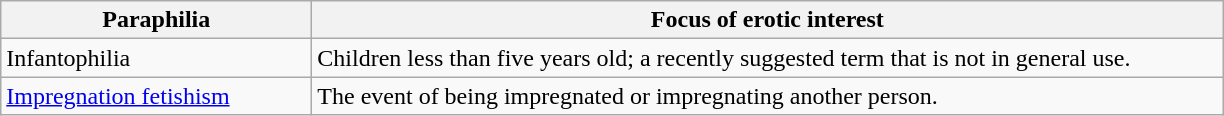<table class="wikitable sortable" border="1">
<tr>
<th width="200px">Paraphilia</th>
<th width="600px">Focus of erotic interest</th>
</tr>
<tr>
<td>Infantophilia</td>
<td>Children less than five years old; a recently suggested term that is not in general use.</td>
</tr>
<tr>
<td><a href='#'>Impregnation fetishism</a></td>
<td>The event of being impregnated or impregnating another person.</td>
</tr>
</table>
